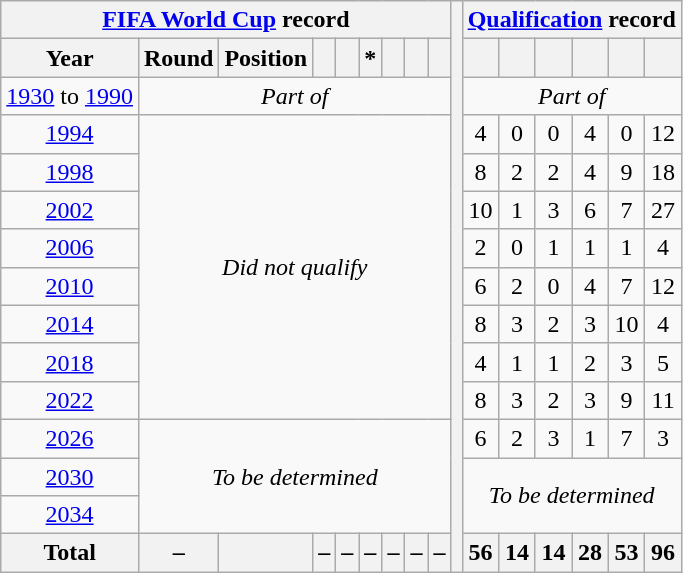<table class="wikitable" style="text-align: center;">
<tr>
<th colspan=9><a href='#'>FIFA World Cup</a> record</th>
<th rowspan=41></th>
<th colspan=6><a href='#'>Qualification</a> record</th>
</tr>
<tr>
<th>Year</th>
<th>Round</th>
<th>Position</th>
<th></th>
<th></th>
<th>*</th>
<th></th>
<th></th>
<th></th>
<th></th>
<th></th>
<th></th>
<th></th>
<th></th>
<th></th>
</tr>
<tr>
<td><a href='#'>1930</a> to <a href='#'>1990</a></td>
<td colspan=8><em>Part of </em></td>
<td colspan=7><em>Part of </em></td>
</tr>
<tr>
<td> <a href='#'>1994</a></td>
<td colspan=8 rowspan=8><em>Did not qualify</em></td>
<td>4</td>
<td>0</td>
<td>0</td>
<td>4</td>
<td>0</td>
<td>12</td>
</tr>
<tr>
<td> <a href='#'>1998</a></td>
<td>8</td>
<td>2</td>
<td>2</td>
<td>4</td>
<td>9</td>
<td>18</td>
</tr>
<tr>
<td>  <a href='#'>2002</a></td>
<td>10</td>
<td>1</td>
<td>3</td>
<td>6</td>
<td>7</td>
<td>27</td>
</tr>
<tr>
<td> <a href='#'>2006</a></td>
<td>2</td>
<td>0</td>
<td>1</td>
<td>1</td>
<td>1</td>
<td>4</td>
</tr>
<tr>
<td> <a href='#'>2010</a></td>
<td>6</td>
<td>2</td>
<td>0</td>
<td>4</td>
<td>7</td>
<td>12</td>
</tr>
<tr>
<td> <a href='#'>2014</a></td>
<td>8</td>
<td>3</td>
<td>2</td>
<td>3</td>
<td>10</td>
<td>4</td>
</tr>
<tr>
<td> <a href='#'>2018</a></td>
<td>4</td>
<td>1</td>
<td>1</td>
<td>2</td>
<td>3</td>
<td>5</td>
</tr>
<tr>
<td> <a href='#'>2022</a></td>
<td>8</td>
<td>3</td>
<td>2</td>
<td>3</td>
<td>9</td>
<td>11</td>
</tr>
<tr>
<td>   <a href='#'>2026</a></td>
<td colspan=8 rowspan=3><em>To be determined</em></td>
<td>6</td>
<td>2</td>
<td>3</td>
<td>1</td>
<td>7</td>
<td>3</td>
</tr>
<tr>
<td>   <a href='#'>2030</a></td>
<td colspan=6 rowspan=2><em>To be determined</em></td>
</tr>
<tr>
<td> <a href='#'>2034</a></td>
</tr>
<tr>
<th>Total</th>
<th>–</th>
<th></th>
<th>–</th>
<th>–</th>
<th>–</th>
<th>–</th>
<th>–</th>
<th>–</th>
<th>56</th>
<th>14</th>
<th>14</th>
<th>28</th>
<th>53</th>
<th>96</th>
</tr>
</table>
